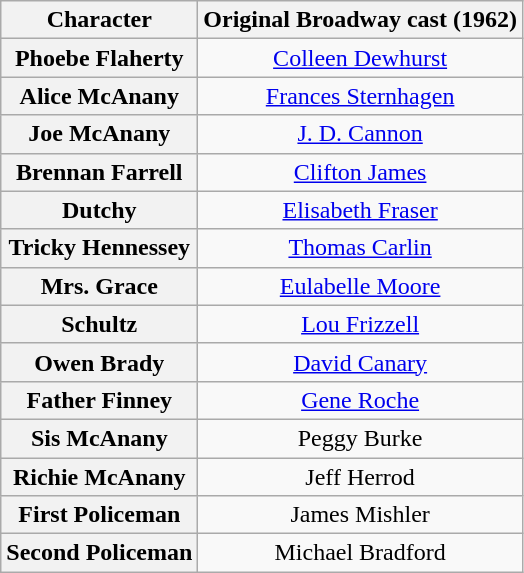<table class=wikitable>
<tr>
<th scope=col>Character</th>
<th scope=col class=unsortable>Original Broadway cast (1962)</th>
</tr>
<tr>
<th scope=row>Phoebe Flaherty</th>
<td align=center colspan=1><a href='#'>Colleen Dewhurst</a></td>
</tr>
<tr>
<th scope=row>Alice McAnany</th>
<td align=center colspan=1><a href='#'>Frances Sternhagen</a></td>
</tr>
<tr>
<th scope=row>Joe McAnany</th>
<td align=center colspan=1><a href='#'>J. D. Cannon</a></td>
</tr>
<tr>
<th scope=row>Brennan Farrell</th>
<td align=center colspan=1><a href='#'>Clifton James</a></td>
</tr>
<tr>
<th scope=row>Dutchy</th>
<td align=center colspan=1><a href='#'>Elisabeth Fraser</a></td>
</tr>
<tr>
<th scope=row>Tricky Hennessey</th>
<td align=center colspan=1><a href='#'>Thomas Carlin</a></td>
</tr>
<tr>
<th scope=row>Mrs. Grace</th>
<td align=center colspan=1><a href='#'>Eulabelle Moore</a></td>
</tr>
<tr>
<th scope=row>Schultz</th>
<td align=center colspan=1><a href='#'>Lou Frizzell</a></td>
</tr>
<tr>
<th scope=row>Owen Brady</th>
<td align=center colspan=1><a href='#'>David Canary</a></td>
</tr>
<tr>
<th scope=row>Father Finney</th>
<td align=center colspan=1><a href='#'>Gene Roche</a></td>
</tr>
<tr>
<th scope=row>Sis McAnany</th>
<td align=center colspan=1>Peggy Burke</td>
</tr>
<tr>
<th scope=row>Richie McAnany</th>
<td align=center colspan=1>Jeff Herrod</td>
</tr>
<tr>
<th scope=row>First Policeman</th>
<td align=center colspan=1>James Mishler</td>
</tr>
<tr>
<th scope=row>Second Policeman</th>
<td align=center colspan=1>Michael Bradford</td>
</tr>
</table>
